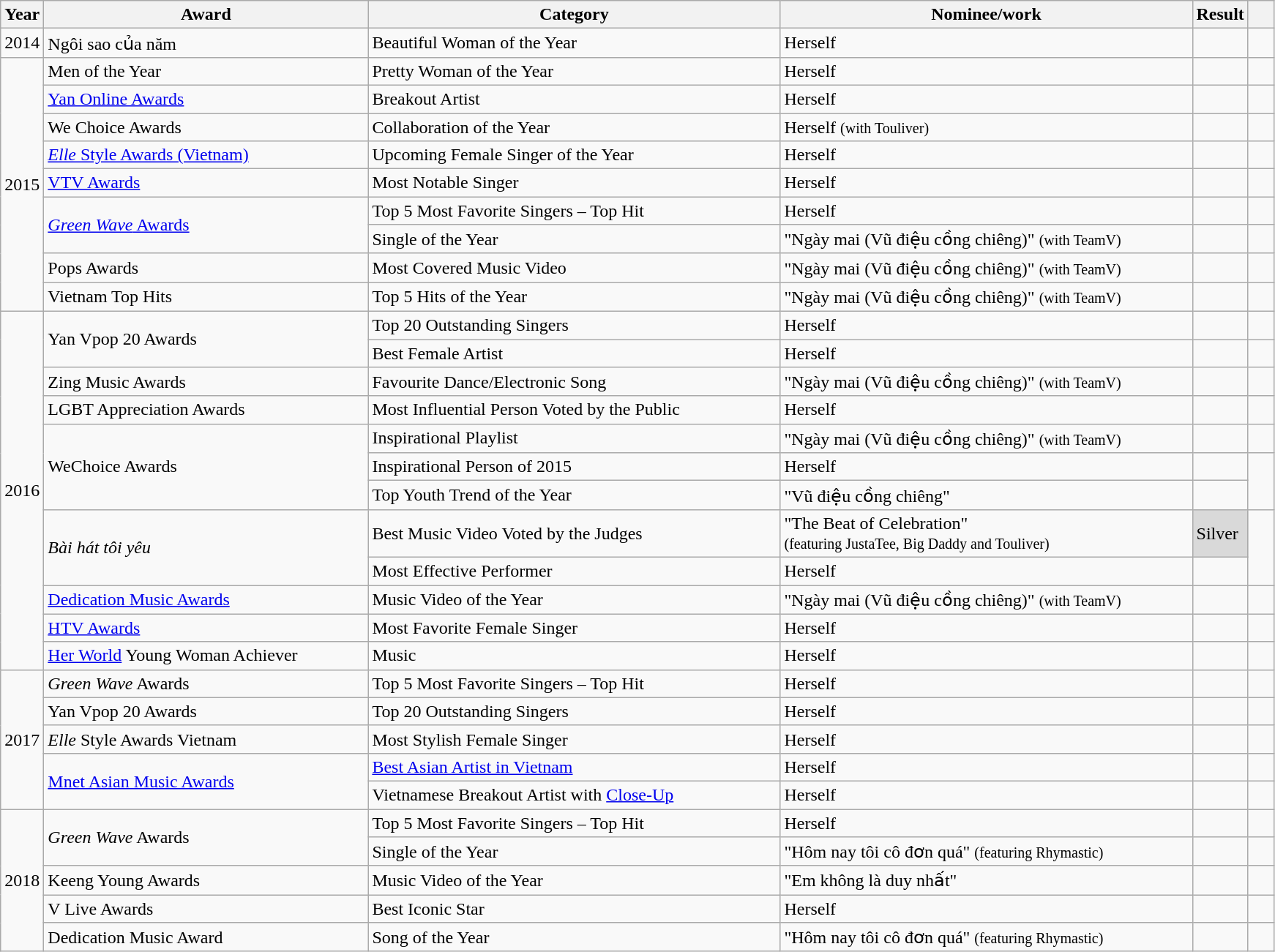<table class="wikitable sortable">
<tr>
<th scope="col" style="width:1em;">Year</th>
<th scope="col" style="width:18em;">Award</th>
<th scope="col" style="width:23em;">Category</th>
<th scope="col" style="width:23em;">Nominee/work</th>
<th scope="col" style="width:2em;">Result</th>
<th scope="col" style="width:1em;" class=unsortable></th>
</tr>
<tr>
<td>2014</td>
<td>Ngôi sao của năm</td>
<td>Beautiful Woman of the Year</td>
<td>Herself</td>
<td></td>
<td style="text-align:center;"></td>
</tr>
<tr>
<td rowspan="9">2015</td>
<td>Men of the Year</td>
<td>Pretty Woman of the Year</td>
<td>Herself</td>
<td></td>
<td style="text-align:center;"></td>
</tr>
<tr>
<td><a href='#'>Yan Online Awards</a></td>
<td>Breakout Artist</td>
<td>Herself</td>
<td></td>
<td style="text-align:center;"></td>
</tr>
<tr>
<td>We Choice Awards</td>
<td>Collaboration of the Year</td>
<td>Herself <small>(with Touliver)</small></td>
<td></td>
<td style="text-align:center;"></td>
</tr>
<tr>
<td><a href='#'><em>Elle</em> Style Awards (Vietnam)</a></td>
<td>Upcoming Female Singer of the Year</td>
<td>Herself</td>
<td></td>
<td style="text-align:center;"></td>
</tr>
<tr>
<td><a href='#'>VTV Awards</a></td>
<td>Most Notable Singer</td>
<td>Herself</td>
<td></td>
<td style="text-align:center;"></td>
</tr>
<tr>
<td rowspan="2"><a href='#'><em>Green Wave</em> Awards</a></td>
<td>Top 5 Most Favorite Singers – Top Hit</td>
<td>Herself</td>
<td></td>
<td style="text-align:center;"></td>
</tr>
<tr>
<td>Single of the Year</td>
<td>"Ngày mai (Vũ điệu cồng chiêng)" <small>(with TeamV)</small></td>
<td></td>
<td style="text-align:center;"></td>
</tr>
<tr>
<td>Pops Awards</td>
<td>Most Covered Music Video</td>
<td>"Ngày mai (Vũ điệu cồng chiêng)" <small>(with TeamV)</small></td>
<td></td>
<td style="text-align:center;"></td>
</tr>
<tr>
<td>Vietnam Top Hits</td>
<td>Top 5 Hits of the Year</td>
<td>"Ngày mai (Vũ điệu cồng chiêng)" <small>(with TeamV)</small></td>
<td></td>
<td style="text-align:center;"></td>
</tr>
<tr>
<td rowspan="12">2016</td>
<td rowspan="2">Yan Vpop 20 Awards</td>
<td>Top 20 Outstanding Singers</td>
<td>Herself</td>
<td></td>
<td style="text-align:center;"></td>
</tr>
<tr>
<td>Best Female Artist</td>
<td>Herself</td>
<td></td>
<td style="text-align:center;"></td>
</tr>
<tr>
<td>Zing Music Awards</td>
<td>Favourite Dance/Electronic Song</td>
<td>"Ngày mai (Vũ điệu cồng chiêng)" <small>(with TeamV)</small></td>
<td></td>
<td style="text-align:center;"></td>
</tr>
<tr>
<td>LGBT Appreciation Awards</td>
<td>Most Influential Person Voted by the Public</td>
<td>Herself</td>
<td></td>
<td style="text-align:center;"></td>
</tr>
<tr>
<td rowspan="3">WeChoice Awards</td>
<td>Inspirational Playlist</td>
<td>"Ngày mai (Vũ điệu cồng chiêng)" <small>(with TeamV)</small></td>
<td></td>
<td style="text-align:center;"></td>
</tr>
<tr>
<td>Inspirational Person of 2015</td>
<td>Herself</td>
<td></td>
<td rowspan="2" style="text-align:center;"></td>
</tr>
<tr>
<td>Top Youth Trend of the Year</td>
<td>"Vũ điệu cồng chiêng"</td>
<td></td>
</tr>
<tr>
<td rowspan="2"><em>Bài hát tôi yêu</em></td>
<td>Best Music Video Voted by the Judges</td>
<td>"The Beat of Celebration"<br><small>(featuring JustaTee, Big Daddy and Touliver)</small></td>
<td style="background:#d9d9d9"><div>Silver</div></td>
<td rowspan="2" style="text-align:center;"></td>
</tr>
<tr>
<td>Most Effective Performer</td>
<td>Herself</td>
<td></td>
</tr>
<tr>
<td><a href='#'>Dedication Music Awards</a></td>
<td>Music Video of the Year</td>
<td>"Ngày mai (Vũ điệu cồng chiêng)" <small>(with TeamV)</small></td>
<td></td>
<td style="text-align:center;"></td>
</tr>
<tr>
<td><a href='#'>HTV Awards</a></td>
<td>Most Favorite Female Singer</td>
<td>Herself</td>
<td></td>
<td style="text-align:center;"></td>
</tr>
<tr>
<td><a href='#'>Her World</a> Young Woman Achiever</td>
<td>Music</td>
<td>Herself</td>
<td></td>
<td style="text-align:center;"></td>
</tr>
<tr>
<td rowspan="5">2017</td>
<td><em>Green Wave</em> Awards</td>
<td>Top 5 Most Favorite Singers – Top Hit</td>
<td>Herself</td>
<td></td>
<td style="text-align:center;"></td>
</tr>
<tr>
<td>Yan Vpop 20 Awards</td>
<td>Top 20 Outstanding Singers</td>
<td>Herself</td>
<td></td>
<td style="text-align:center;"></td>
</tr>
<tr>
<td><em>Elle</em> Style Awards Vietnam</td>
<td>Most Stylish Female Singer</td>
<td>Herself</td>
<td></td>
<td style="text-align:center;"></td>
</tr>
<tr>
<td rowspan="2"><a href='#'>Mnet Asian Music Awards</a></td>
<td><a href='#'>Best Asian Artist in Vietnam</a></td>
<td>Herself</td>
<td></td>
<td style="text-align:center;"></td>
</tr>
<tr>
<td>Vietnamese Breakout Artist with <a href='#'>Close-Up</a></td>
<td>Herself</td>
<td></td>
<td style="text-align:center;"></td>
</tr>
<tr>
<td rowspan="5">2018</td>
<td rowspan="2"><em>Green Wave</em> Awards</td>
<td>Top 5 Most Favorite Singers – Top Hit</td>
<td>Herself</td>
<td></td>
<td style="text-align:center;"></td>
</tr>
<tr>
<td>Single of the Year</td>
<td>"Hôm nay tôi cô đơn quá" <small>(featuring Rhymastic)</small></td>
<td></td>
<td style="text-align:center;"></td>
</tr>
<tr>
<td>Keeng Young Awards</td>
<td>Music Video of the Year</td>
<td>"Em không là duy nhất"</td>
<td></td>
<td style="text-align:center;"></td>
</tr>
<tr>
<td>V Live Awards</td>
<td>Best Iconic Star</td>
<td>Herself</td>
<td></td>
<td style="text-align:center;"></td>
</tr>
<tr>
<td>Dedication Music Award</td>
<td>Song of the Year</td>
<td>"Hôm nay tôi cô đơn quá" <small>(featuring Rhymastic)</small></td>
<td></td>
<td style="text-align:center;"></td>
</tr>
</table>
